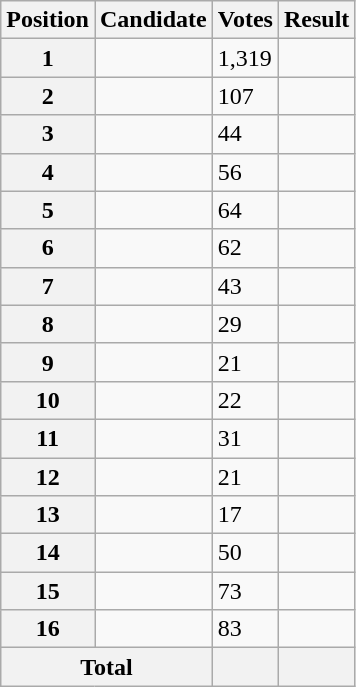<table class="wikitable sortable col3right">
<tr>
<th scope="col">Position</th>
<th scope="col">Candidate</th>
<th scope="col">Votes</th>
<th scope="col">Result</th>
</tr>
<tr>
<th scope="row">1</th>
<td></td>
<td>1,319</td>
<td></td>
</tr>
<tr>
<th scope="row">2</th>
<td></td>
<td>107</td>
<td></td>
</tr>
<tr>
<th scope="row">3</th>
<td></td>
<td>44</td>
<td></td>
</tr>
<tr>
<th scope="row">4</th>
<td></td>
<td>56</td>
<td></td>
</tr>
<tr>
<th scope="row">5</th>
<td></td>
<td>64</td>
<td></td>
</tr>
<tr>
<th scope="row">6</th>
<td></td>
<td>62</td>
<td></td>
</tr>
<tr>
<th scope="row">7</th>
<td></td>
<td>43</td>
<td></td>
</tr>
<tr>
<th scope="row">8</th>
<td></td>
<td>29</td>
<td></td>
</tr>
<tr>
<th scope="row">9</th>
<td></td>
<td>21</td>
<td></td>
</tr>
<tr>
<th scope="row">10</th>
<td></td>
<td>22</td>
<td></td>
</tr>
<tr>
<th scope="row">11</th>
<td></td>
<td>31</td>
<td></td>
</tr>
<tr>
<th scope="row">12</th>
<td></td>
<td>21</td>
<td></td>
</tr>
<tr>
<th scope="row">13</th>
<td></td>
<td>17</td>
<td></td>
</tr>
<tr>
<th scope="row">14</th>
<td></td>
<td>50</td>
<td></td>
</tr>
<tr>
<th scope="row">15</th>
<td></td>
<td>73</td>
<td></td>
</tr>
<tr>
<th scope="row">16</th>
<td></td>
<td>83</td>
<td></td>
</tr>
<tr class="sortbottom">
<th scope="row" colspan="2">Total</th>
<th></th>
<th></th>
</tr>
</table>
